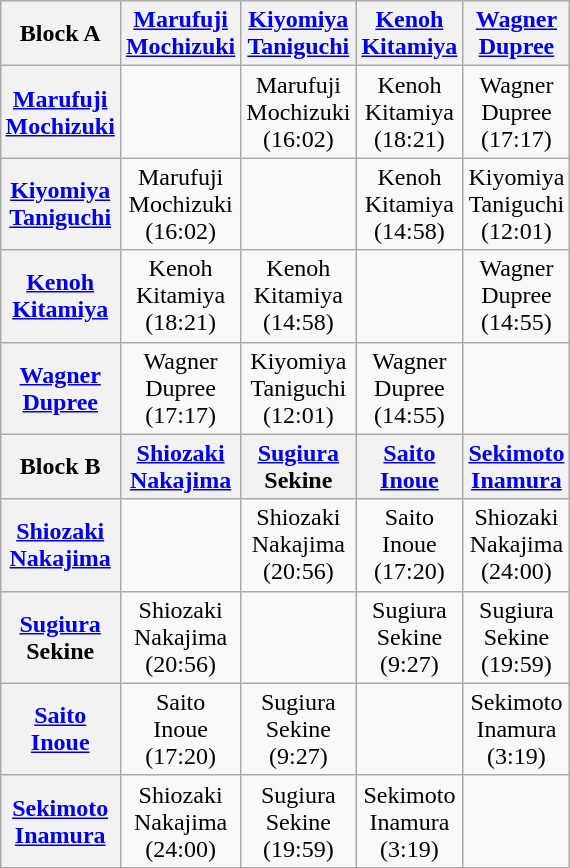<table class="wikitable" style="margin: 1em auto 1em auto;text-align:center">
<tr>
<th>Block A</th>
<th><a href='#'>Marufuji</a><br><a href='#'>Mochizuki</a></th>
<th><a href='#'>Kiyomiya</a><br><a href='#'>Taniguchi</a></th>
<th><a href='#'>Kenoh</a><br><a href='#'>Kitamiya</a></th>
<th><a href='#'>Wagner</a><br><a href='#'>Dupree</a></th>
</tr>
<tr>
<th><a href='#'>Marufuji</a><br><a href='#'>Mochizuki</a></th>
<td></td>
<td>Marufuji<br>Mochizuki<br>(16:02)</td>
<td>Kenoh<br>Kitamiya<br>(18:21)</td>
<td>Wagner<br>Dupree<br>(17:17)</td>
</tr>
<tr>
<th><a href='#'>Kiyomiya</a><br><a href='#'>Taniguchi</a></th>
<td>Marufuji<br>Mochizuki<br>(16:02)</td>
<td></td>
<td>Kenoh<br>Kitamiya<br>(14:58)</td>
<td>Kiyomiya<br>Taniguchi<br>(12:01)</td>
</tr>
<tr>
<th><a href='#'>Kenoh</a><br><a href='#'>Kitamiya</a></th>
<td>Kenoh<br>Kitamiya<br>(18:21)</td>
<td>Kenoh<br>Kitamiya<br>(14:58)</td>
<td></td>
<td>Wagner<br>Dupree<br>(14:55)</td>
</tr>
<tr>
<th><a href='#'>Wagner</a><br><a href='#'>Dupree</a></th>
<td>Wagner<br>Dupree<br>(17:17)</td>
<td>Kiyomiya<br>Taniguchi<br>(12:01)</td>
<td>Wagner<br>Dupree<br>(14:55)</td>
<td></td>
</tr>
<tr>
<th>Block B</th>
<th><a href='#'>Shiozaki</a><br><a href='#'>Nakajima</a></th>
<th><a href='#'>Sugiura</a><br>Sekine</th>
<th><a href='#'>Saito</a><br><a href='#'>Inoue</a></th>
<th><a href='#'>Sekimoto</a><br><a href='#'>Inamura</a></th>
</tr>
<tr>
<th><a href='#'>Shiozaki</a><br><a href='#'>Nakajima</a></th>
<td></td>
<td>Shiozaki<br>Nakajima<br>(20:56)</td>
<td>Saito<br>Inoue<br>(17:20)</td>
<td>Shiozaki<br>Nakajima<br>(24:00)</td>
</tr>
<tr>
<th><a href='#'>Sugiura</a><br>Sekine</th>
<td>Shiozaki<br>Nakajima<br>(20:56)</td>
<td></td>
<td>Sugiura<br>Sekine<br>(9:27)</td>
<td>Sugiura<br>Sekine<br>(19:59)</td>
</tr>
<tr>
<th><a href='#'>Saito</a><br><a href='#'>Inoue</a></th>
<td>Saito<br>Inoue<br>(17:20)</td>
<td>Sugiura<br>Sekine<br>(9:27)</td>
<td></td>
<td>Sekimoto<br>Inamura<br>(3:19)</td>
</tr>
<tr>
<th><a href='#'>Sekimoto</a><br><a href='#'>Inamura</a></th>
<td>Shiozaki<br>Nakajima<br>(24:00)</td>
<td>Sugiura<br>Sekine<br>(19:59)</td>
<td>Sekimoto<br>Inamura<br>(3:19)</td>
<td></td>
</tr>
</table>
